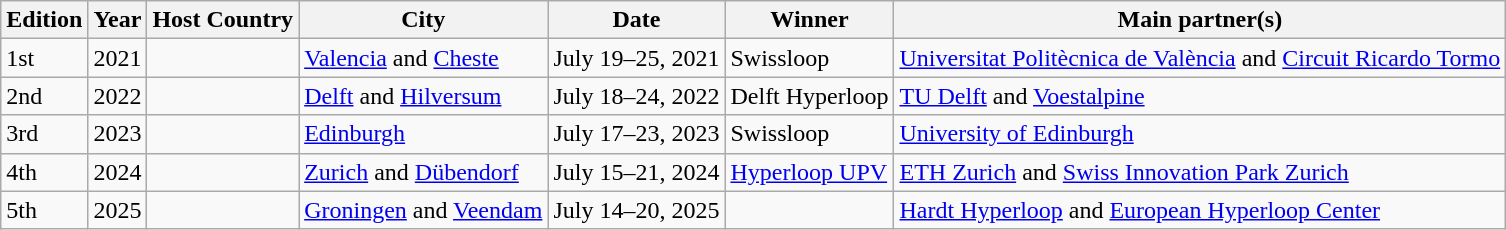<table class="wikitable">
<tr>
<th>Edition</th>
<th>Year</th>
<th>Host Country</th>
<th>City</th>
<th>Date</th>
<th>Winner</th>
<th>Main partner(s)</th>
</tr>
<tr>
<td>1st</td>
<td>2021</td>
<td></td>
<td><a href='#'>Valencia</a> and <a href='#'>Cheste</a></td>
<td>July 19–25, 2021</td>
<td>Swissloop</td>
<td><a href='#'>Universitat Politècnica de València</a> and <a href='#'>Circuit Ricardo Tormo</a></td>
</tr>
<tr>
<td>2nd</td>
<td>2022</td>
<td></td>
<td><a href='#'>Delft</a> and <a href='#'>Hilversum</a></td>
<td>July 18–24, 2022</td>
<td>Delft Hyperloop</td>
<td><a href='#'>TU Delft</a> and <a href='#'>Voestalpine</a></td>
</tr>
<tr>
<td>3rd</td>
<td>2023</td>
<td></td>
<td><a href='#'>Edinburgh</a></td>
<td>July 17–23, 2023</td>
<td>Swissloop</td>
<td><a href='#'>University of Edinburgh</a></td>
</tr>
<tr>
<td>4th</td>
<td>2024</td>
<td></td>
<td><a href='#'>Zurich</a> and <a href='#'>Dübendorf</a></td>
<td>July 15–21, 2024</td>
<td><a href='#'>Hyperloop UPV</a></td>
<td><a href='#'>ETH Zurich</a> and <a href='#'>Swiss Innovation Park Zurich</a></td>
</tr>
<tr>
<td>5th</td>
<td>2025</td>
<td></td>
<td><a href='#'>Groningen</a> and <a href='#'>Veendam</a></td>
<td>July 14–20, 2025</td>
<td></td>
<td><a href='#'>Hardt Hyperloop</a> and <a href='#'>European Hyperloop Center</a></td>
</tr>
</table>
